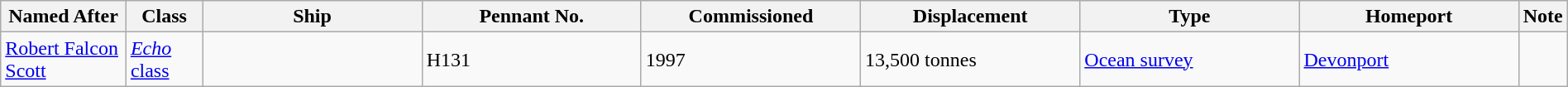<table class="wikitable" style="margin:auto; width:100%;">
<tr>
<th>Named After</th>
<th>Class</th>
<th style="text-align:center; width:14%;">Ship</th>
<th style="text-align:center; width:14%;">Pennant No.</th>
<th style="text-align:center; width:14%;">Commissioned</th>
<th style="text-align:center; width:14%;">Displacement</th>
<th style="text-align:center; width:14%;">Type</th>
<th style="text-align:center; width:14%;">Homeport</th>
<th style="text-align:center; width:2%;">Note</th>
</tr>
<tr>
<td><a href='#'>Robert Falcon Scott</a></td>
<td><a href='#'><em>Echo</em> class</a></td>
<td></td>
<td>H131</td>
<td>1997</td>
<td>13,500 tonnes</td>
<td><a href='#'>Ocean survey</a></td>
<td><a href='#'>Devonport</a></td>
<td></td>
</tr>
</table>
